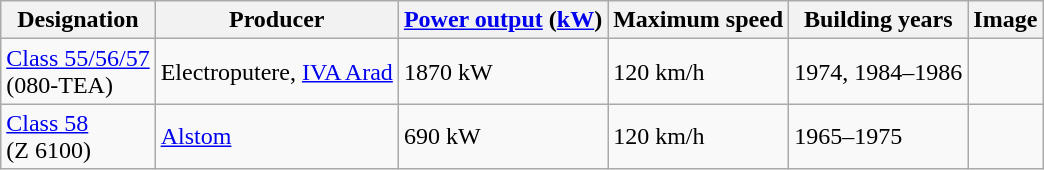<table class="wikitable sortable">
<tr>
<th>Designation</th>
<th>Producer</th>
<th><a href='#'>Power output</a> (<a href='#'>kW</a>)</th>
<th class="unsortable">Maximum speed</th>
<th class="unsortable">Building years</th>
<th class="unsortable">Image</th>
</tr>
<tr>
<td><a href='#'>Class 55/56/57</a> <br> (080-TEA)</td>
<td>Electroputere, <a href='#'>IVA Arad</a></td>
<td>1870 kW</td>
<td>120 km/h</td>
<td>1974, 1984–1986</td>
<td></td>
</tr>
<tr>
<td><a href='#'>Class 58</a> <br> (Z 6100)</td>
<td><a href='#'>Alstom</a></td>
<td>690 kW</td>
<td>120 km/h</td>
<td>1965–1975</td>
<td></td>
</tr>
</table>
